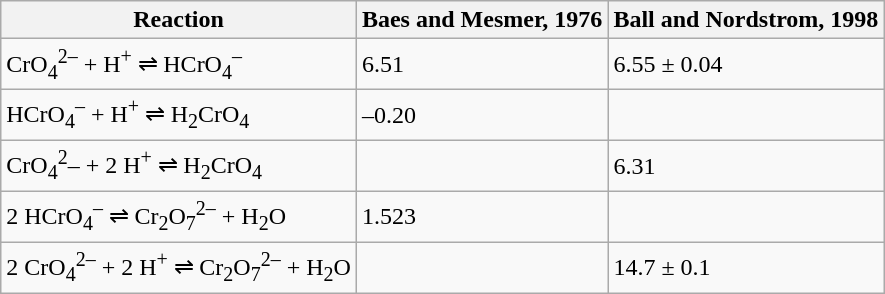<table class="wikitable">
<tr>
<th>Reaction</th>
<th>Baes and Mesmer, 1976</th>
<th>Ball and Nordstrom, 1998</th>
</tr>
<tr>
<td>CrO<sub>4</sub><sup>2–</sup> + H<sup>+</sup> ⇌ HCrO<sub>4</sub><sup>–</sup></td>
<td>6.51</td>
<td>6.55 ± 0.04</td>
</tr>
<tr>
<td>HCrO<sub>4</sub><sup>–</sup> + H<sup>+</sup> ⇌ H<sub>2</sub>CrO<sub>4</sub></td>
<td>–0.20</td>
<td></td>
</tr>
<tr>
<td>CrO<sub>4</sub><sup>2</sup>– + 2 H<sup>+</sup> ⇌ H<sub>2</sub>CrO<sub>4</sub></td>
<td></td>
<td>6.31</td>
</tr>
<tr>
<td>2 HCrO<sub>4</sub><sup>–</sup> ⇌ Cr<sub>2</sub>O<sub>7</sub><sup>2–</sup> + H<sub>2</sub>O</td>
<td>1.523</td>
<td></td>
</tr>
<tr>
<td>2 CrO<sub>4</sub><sup>2–</sup> + 2 H<sup>+</sup> ⇌ Cr<sub>2</sub>O<sub>7</sub><sup>2–</sup> + H<sub>2</sub>O</td>
<td></td>
<td>14.7 ± 0.1</td>
</tr>
</table>
